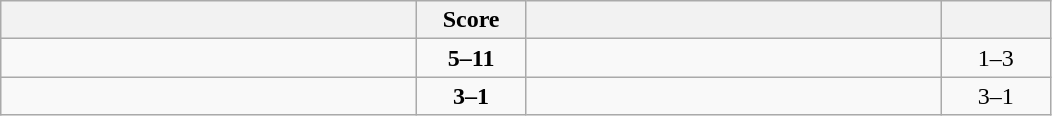<table class="wikitable" style="text-align: center; ">
<tr>
<th align="right" width="270"></th>
<th width="65">Score</th>
<th align="left" width="270"></th>
<th width="65"></th>
</tr>
<tr>
<td align="left"></td>
<td><strong>5–11</strong></td>
<td align="left"><strong></strong></td>
<td>1–3 <strong></strong></td>
</tr>
<tr>
<td align="left"><strong></strong></td>
<td><strong>3–1</strong></td>
<td align="left"></td>
<td>3–1 <strong></strong></td>
</tr>
</table>
